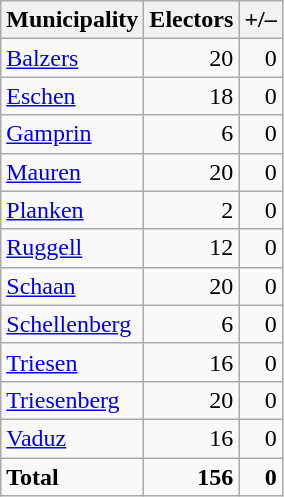<table class="wikitable">
<tr>
<th>Municipality</th>
<th>Electors</th>
<th>+/–</th>
</tr>
<tr>
<td><a href='#'>Balzers</a></td>
<td style="text-align: right;">20</td>
<td align=right>0</td>
</tr>
<tr>
<td><a href='#'>Eschen</a></td>
<td style="text-align: right;">18</td>
<td align=right>0</td>
</tr>
<tr>
<td><a href='#'>Gamprin</a></td>
<td style="text-align: right;">6</td>
<td align=right>0</td>
</tr>
<tr>
<td><a href='#'>Mauren</a></td>
<td style="text-align: right;">20</td>
<td align=right>0</td>
</tr>
<tr>
<td><a href='#'>Planken</a></td>
<td style="text-align: right;">2</td>
<td align=right>0</td>
</tr>
<tr>
<td><a href='#'>Ruggell</a></td>
<td style="text-align: right;">12</td>
<td align=right>0</td>
</tr>
<tr>
<td><a href='#'>Schaan</a></td>
<td style="text-align: right;">20</td>
<td align=right>0</td>
</tr>
<tr>
<td><a href='#'>Schellenberg</a></td>
<td style="text-align: right;">6</td>
<td align=right>0</td>
</tr>
<tr>
<td><a href='#'>Triesen</a></td>
<td style="text-align: right;">16</td>
<td align=right>0</td>
</tr>
<tr>
<td><a href='#'>Triesenberg</a></td>
<td style="text-align: right;">20</td>
<td align=right>0</td>
</tr>
<tr>
<td><a href='#'>Vaduz</a></td>
<td style="text-align: right;">16</td>
<td align=right>0</td>
</tr>
<tr>
<td><strong>Total</strong></td>
<td align=right><strong>156</strong></td>
<td align=right><strong>0</strong></td>
</tr>
</table>
